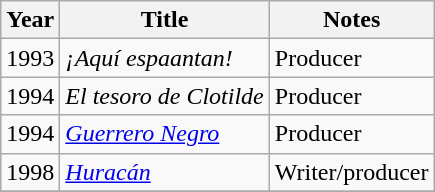<table class="wikitable sortable">
<tr>
<th>Year</th>
<th>Title</th>
<th>Notes</th>
</tr>
<tr>
<td>1993</td>
<td><em>¡Aquí espaantan!</em></td>
<td>Producer</td>
</tr>
<tr>
<td>1994</td>
<td><em>El tesoro de Clotilde</em></td>
<td>Producer</td>
</tr>
<tr>
<td>1994</td>
<td><em><a href='#'>Guerrero Negro</a></em></td>
<td>Producer</td>
</tr>
<tr>
<td>1998</td>
<td><em><a href='#'>Huracán</a></em></td>
<td>Writer/producer</td>
</tr>
<tr>
</tr>
</table>
